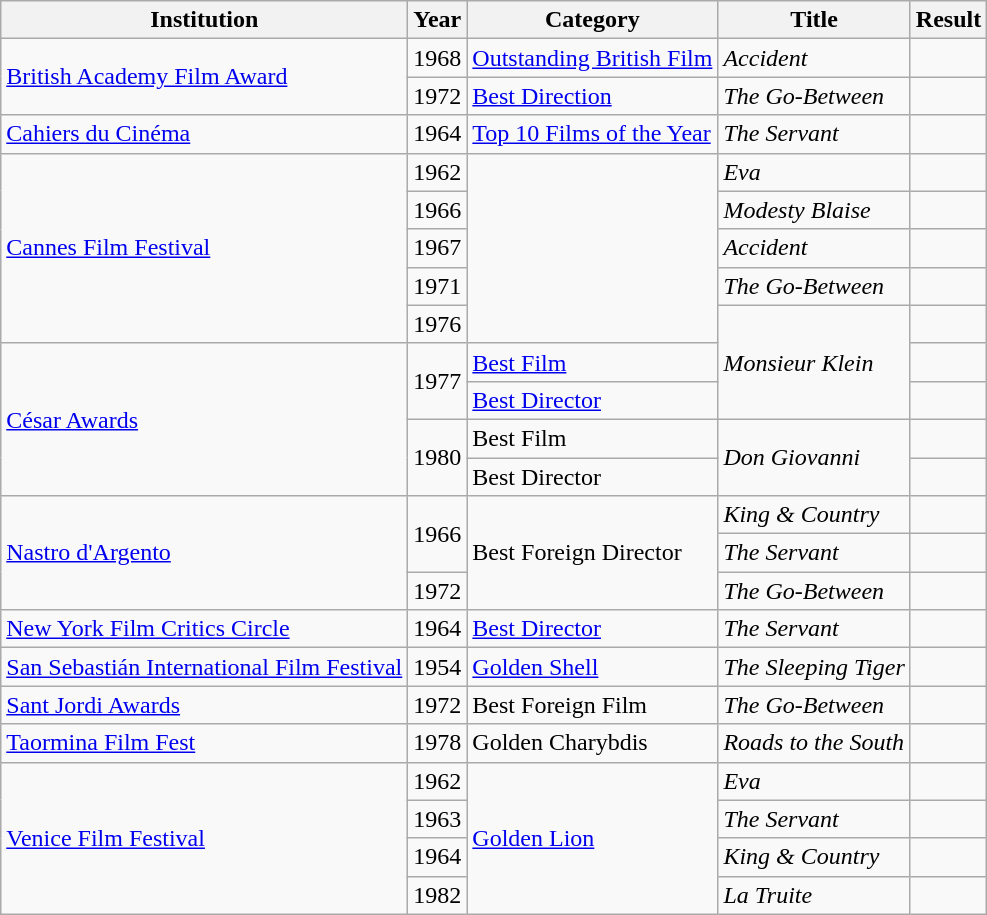<table class="wikitable">
<tr>
<th>Institution</th>
<th>Year</th>
<th>Category</th>
<th>Title</th>
<th>Result</th>
</tr>
<tr>
<td rowspan="2"><a href='#'>British Academy Film Award</a></td>
<td>1968</td>
<td><a href='#'>Outstanding British Film</a></td>
<td><em>Accident</em></td>
<td></td>
</tr>
<tr>
<td>1972</td>
<td><a href='#'>Best Direction</a></td>
<td><em>The Go-Between</em></td>
<td></td>
</tr>
<tr>
<td><a href='#'>Cahiers du Cinéma</a></td>
<td>1964</td>
<td><a href='#'>Top 10 Films of the Year</a></td>
<td><em>The Servant</em></td>
<td></td>
</tr>
<tr>
<td rowspan="5"><a href='#'>Cannes Film Festival</a></td>
<td>1962</td>
<td rowspan="5"></td>
<td><em>Eva</em></td>
<td></td>
</tr>
<tr>
<td>1966</td>
<td><em>Modesty Blaise</em></td>
<td></td>
</tr>
<tr>
<td>1967</td>
<td><em>Accident</em></td>
<td></td>
</tr>
<tr>
<td>1971</td>
<td><em>The Go-Between</em></td>
<td></td>
</tr>
<tr>
<td>1976</td>
<td rowspan="3"><em>Monsieur Klein</em></td>
<td></td>
</tr>
<tr>
<td rowspan="4"><a href='#'>César Awards</a></td>
<td rowspan="2">1977</td>
<td><a href='#'>Best Film</a></td>
<td></td>
</tr>
<tr>
<td><a href='#'>Best Director</a></td>
<td></td>
</tr>
<tr>
<td rowspan="2">1980</td>
<td>Best Film</td>
<td rowspan="2"><em>Don Giovanni</em></td>
<td></td>
</tr>
<tr>
<td>Best Director</td>
<td></td>
</tr>
<tr>
<td rowspan="3"><a href='#'>Nastro d'Argento</a></td>
<td rowspan="2">1966</td>
<td rowspan="3">Best Foreign Director</td>
<td><em>King & Country</em></td>
<td></td>
</tr>
<tr>
<td><em>The Servant</em></td>
<td></td>
</tr>
<tr>
<td>1972</td>
<td><em>The Go-Between</em></td>
<td></td>
</tr>
<tr>
<td><a href='#'>New York Film Critics Circle</a></td>
<td>1964</td>
<td><a href='#'>Best Director</a></td>
<td><em>The Servant</em></td>
<td></td>
</tr>
<tr>
<td><a href='#'>San Sebastián International Film Festival</a></td>
<td>1954</td>
<td><a href='#'>Golden Shell</a></td>
<td><em>The Sleeping Tiger</em></td>
<td></td>
</tr>
<tr>
<td><a href='#'>Sant Jordi Awards</a></td>
<td>1972</td>
<td>Best Foreign Film</td>
<td><em>The Go-Between</em></td>
<td></td>
</tr>
<tr>
<td><a href='#'>Taormina Film Fest</a></td>
<td>1978</td>
<td>Golden Charybdis</td>
<td><em>Roads to the South</em></td>
<td></td>
</tr>
<tr>
<td rowspan="4"><a href='#'>Venice Film Festival</a></td>
<td>1962</td>
<td rowspan="4"><a href='#'>Golden Lion</a></td>
<td><em>Eva</em></td>
<td></td>
</tr>
<tr>
<td>1963</td>
<td><em>The Servant</em></td>
<td></td>
</tr>
<tr>
<td>1964</td>
<td><em>King & Country</em></td>
<td></td>
</tr>
<tr>
<td>1982</td>
<td><em>La Truite</em></td>
<td></td>
</tr>
</table>
